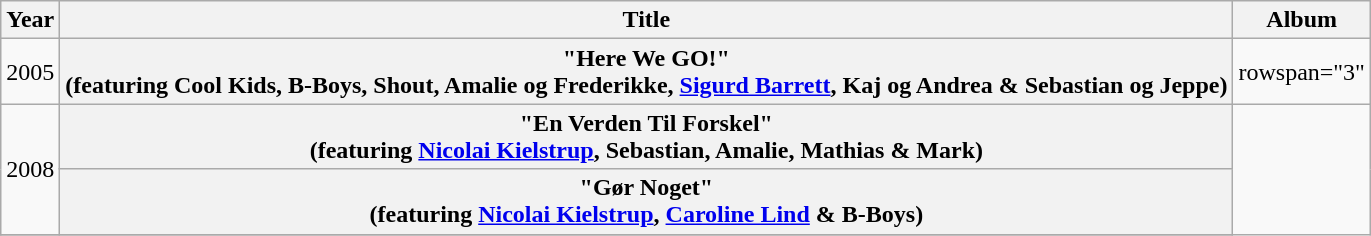<table class="wikitable plainrowheaders" style="text-align:center;">
<tr>
<th scope="col">Year</th>
<th scope="col">Title</th>
<th scope="col">Album</th>
</tr>
<tr>
<td>2005</td>
<th scope="row">"Here We GO!"<br><span>(featuring Cool Kids, B-Boys, Shout, Amalie og Frederikke, <a href='#'>Sigurd Barrett</a>, Kaj og Andrea & Sebastian og Jeppe)</span></th>
<td>rowspan="3" </td>
</tr>
<tr>
<td rowspan="2">2008</td>
<th scope="row">"En Verden Til Forskel"<br><span>(featuring <a href='#'>Nicolai Kielstrup</a>, Sebastian, Amalie, Mathias & Mark)</span></th>
</tr>
<tr>
<th scope="row">"Gør Noget"<br><span>(featuring <a href='#'>Nicolai Kielstrup</a>, <a href='#'>Caroline Lind</a> & B-Boys)</span></th>
</tr>
<tr>
</tr>
</table>
